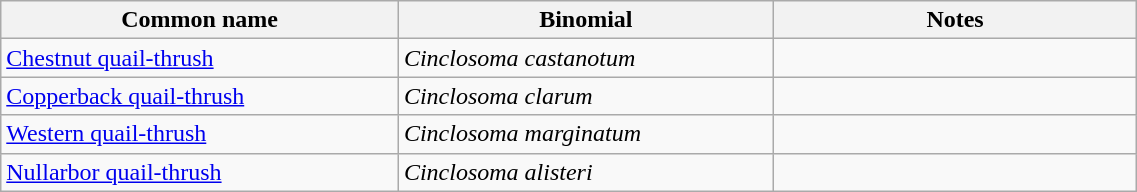<table style="width:60%;" class="wikitable">
<tr>
<th width=35%>Common name</th>
<th width=33%>Binomial</th>
<th width=32%>Notes</th>
</tr>
<tr>
<td><a href='#'>Chestnut quail-thrush</a></td>
<td><em>Cinclosoma castanotum</em></td>
<td></td>
</tr>
<tr>
<td><a href='#'>Copperback quail-thrush</a></td>
<td><em>Cinclosoma clarum</em></td>
<td></td>
</tr>
<tr>
<td><a href='#'>Western quail-thrush</a></td>
<td><em>Cinclosoma marginatum</em></td>
<td></td>
</tr>
<tr>
<td><a href='#'>Nullarbor quail-thrush</a></td>
<td><em>Cinclosoma alisteri</em></td>
<td></td>
</tr>
</table>
